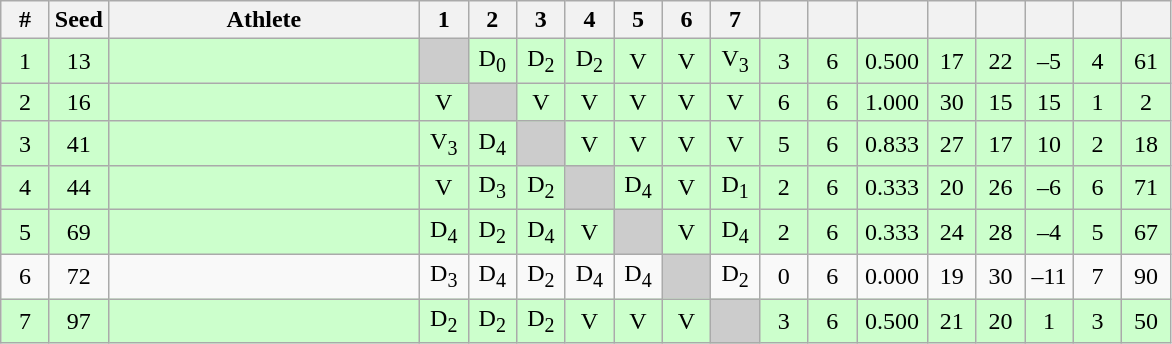<table class="wikitable" style="text-align:center">
<tr>
<th width="25">#</th>
<th width="25">Seed</th>
<th width="200">Athlete</th>
<th width="25">1</th>
<th width="25">2</th>
<th width="25">3</th>
<th width="25">4</th>
<th width="25">5</th>
<th width="25">6</th>
<th width="25">7</th>
<th width="25"></th>
<th width="25"></th>
<th width="40"></th>
<th width="25"></th>
<th width="25"></th>
<th width="25"></th>
<th width="25"></th>
<th width="25"></th>
</tr>
<tr bgcolor="ccffcc">
<td>1</td>
<td>13</td>
<td align=left></td>
<td bgcolor="#cccccc"></td>
<td>D<sub>0</sub></td>
<td>D<sub>2</sub></td>
<td>D<sub>2</sub></td>
<td>V</td>
<td>V</td>
<td>V<sub>3</sub></td>
<td>3</td>
<td>6</td>
<td>0.500</td>
<td>17</td>
<td>22</td>
<td>–5</td>
<td>4</td>
<td>61</td>
</tr>
<tr bgcolor="ccffcc">
<td>2</td>
<td>16</td>
<td align=left></td>
<td>V</td>
<td bgcolor="#cccccc"></td>
<td>V</td>
<td>V</td>
<td>V</td>
<td>V</td>
<td>V</td>
<td>6</td>
<td>6</td>
<td>1.000</td>
<td>30</td>
<td>15</td>
<td>15</td>
<td>1</td>
<td>2</td>
</tr>
<tr bgcolor="ccffcc">
<td>3</td>
<td>41</td>
<td align=left></td>
<td>V<sub>3</sub></td>
<td>D<sub>4</sub></td>
<td bgcolor="#cccccc"></td>
<td>V</td>
<td>V</td>
<td>V</td>
<td>V</td>
<td>5</td>
<td>6</td>
<td>0.833</td>
<td>27</td>
<td>17</td>
<td>10</td>
<td>2</td>
<td>18</td>
</tr>
<tr bgcolor="ccffcc">
<td>4</td>
<td>44</td>
<td align=left></td>
<td>V</td>
<td>D<sub>3</sub></td>
<td>D<sub>2</sub></td>
<td bgcolor="#cccccc"></td>
<td>D<sub>4</sub></td>
<td>V</td>
<td>D<sub>1</sub></td>
<td>2</td>
<td>6</td>
<td>0.333</td>
<td>20</td>
<td>26</td>
<td>–6</td>
<td>6</td>
<td>71</td>
</tr>
<tr bgcolor="ccffcc">
<td>5</td>
<td>69</td>
<td align=left></td>
<td>D<sub>4</sub></td>
<td>D<sub>2</sub></td>
<td>D<sub>4</sub></td>
<td>V</td>
<td bgcolor="#cccccc"></td>
<td>V</td>
<td>D<sub>4</sub></td>
<td>2</td>
<td>6</td>
<td>0.333</td>
<td>24</td>
<td>28</td>
<td>–4</td>
<td>5</td>
<td>67</td>
</tr>
<tr>
<td>6</td>
<td>72</td>
<td align=left></td>
<td>D<sub>3</sub></td>
<td>D<sub>4</sub></td>
<td>D<sub>2</sub></td>
<td>D<sub>4</sub></td>
<td>D<sub>4</sub></td>
<td bgcolor="#cccccc"></td>
<td>D<sub>2</sub></td>
<td>0</td>
<td>6</td>
<td>0.000</td>
<td>19</td>
<td>30</td>
<td>–11</td>
<td>7</td>
<td>90</td>
</tr>
<tr bgcolor="ccffcc">
<td>7</td>
<td>97</td>
<td align=left></td>
<td>D<sub>2</sub></td>
<td>D<sub>2</sub></td>
<td>D<sub>2</sub></td>
<td>V</td>
<td>V</td>
<td>V</td>
<td bgcolor="#cccccc"></td>
<td>3</td>
<td>6</td>
<td>0.500</td>
<td>21</td>
<td>20</td>
<td>1</td>
<td>3</td>
<td>50</td>
</tr>
</table>
